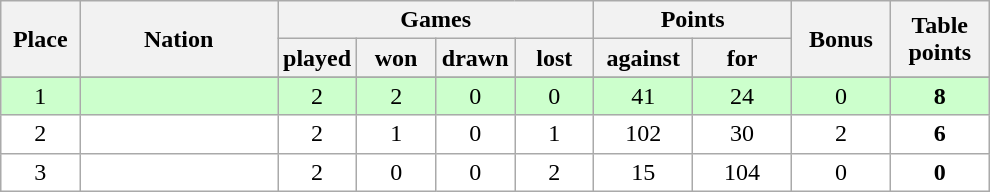<table class="wikitable">
<tr>
<th rowspan=2 width="8%">Place</th>
<th rowspan=2 width="20%">Nation</th>
<th colspan=4 width="32%">Games</th>
<th colspan=2 width="30%">Points</th>
<th rowspan=2 width="10%">Bonus</th>
<th rowspan=2 width="10%">Table<br>points</th>
</tr>
<tr>
<th width="8%">played</th>
<th width="8%">won</th>
<th width="8%">drawn</th>
<th width="8%">lost</th>
<th width="10%">against</th>
<th width="10%">for</th>
</tr>
<tr>
</tr>
<tr bgcolor=#ccffcc align=center>
<td>1</td>
<td align=left></td>
<td>2</td>
<td>2</td>
<td>0</td>
<td>0</td>
<td>41</td>
<td>24</td>
<td>0</td>
<td><strong>8</strong></td>
</tr>
<tr bgcolor=#ffffff align=center>
<td>2</td>
<td align=left></td>
<td>2</td>
<td>1</td>
<td>0</td>
<td>1</td>
<td>102</td>
<td>30</td>
<td>2</td>
<td><strong>6</strong></td>
</tr>
<tr bgcolor=#ffffff align=center>
<td>3</td>
<td align=left></td>
<td>2</td>
<td>0</td>
<td>0</td>
<td>2</td>
<td>15</td>
<td>104</td>
<td>0</td>
<td><strong>0</strong></td>
</tr>
</table>
